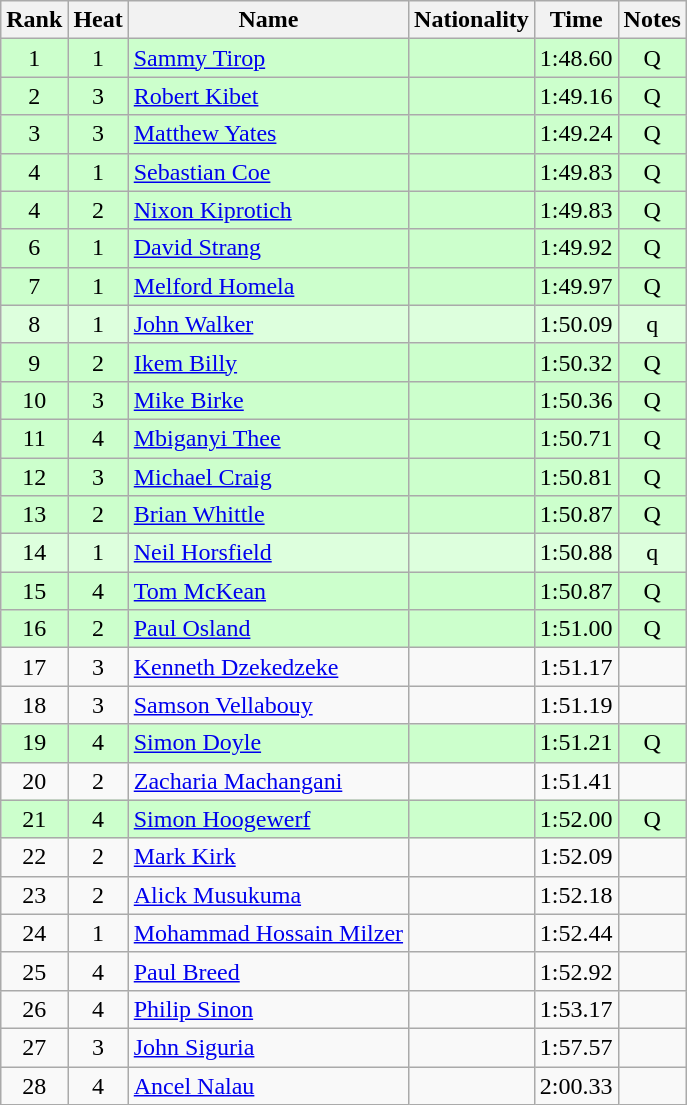<table class="wikitable sortable" style="text-align:center">
<tr>
<th>Rank</th>
<th>Heat</th>
<th>Name</th>
<th>Nationality</th>
<th>Time</th>
<th>Notes</th>
</tr>
<tr bgcolor=ccffcc>
<td>1</td>
<td>1</td>
<td align=left><a href='#'>Sammy Tirop</a></td>
<td align=left></td>
<td>1:48.60</td>
<td>Q</td>
</tr>
<tr bgcolor=ccffcc>
<td>2</td>
<td>3</td>
<td align=left><a href='#'>Robert Kibet</a></td>
<td align=left></td>
<td>1:49.16</td>
<td>Q</td>
</tr>
<tr bgcolor=ccffcc>
<td>3</td>
<td>3</td>
<td align=left><a href='#'>Matthew Yates</a></td>
<td align=left></td>
<td>1:49.24</td>
<td>Q</td>
</tr>
<tr bgcolor=ccffcc>
<td>4</td>
<td>1</td>
<td align=left><a href='#'>Sebastian Coe</a></td>
<td align=left></td>
<td>1:49.83</td>
<td>Q</td>
</tr>
<tr bgcolor=ccffcc>
<td>4</td>
<td>2</td>
<td align=left><a href='#'>Nixon Kiprotich</a></td>
<td align=left></td>
<td>1:49.83</td>
<td>Q</td>
</tr>
<tr bgcolor=ccffcc>
<td>6</td>
<td>1</td>
<td align=left><a href='#'>David Strang</a></td>
<td align=left></td>
<td>1:49.92</td>
<td>Q</td>
</tr>
<tr bgcolor=ccffcc>
<td>7</td>
<td>1</td>
<td align=left><a href='#'>Melford Homela</a></td>
<td align=left></td>
<td>1:49.97</td>
<td>Q</td>
</tr>
<tr bgcolor=ddffdd>
<td>8</td>
<td>1</td>
<td align=left><a href='#'>John Walker</a></td>
<td align=left></td>
<td>1:50.09</td>
<td>q</td>
</tr>
<tr bgcolor=ccffcc>
<td>9</td>
<td>2</td>
<td align=left><a href='#'>Ikem Billy</a></td>
<td align=left></td>
<td>1:50.32</td>
<td>Q</td>
</tr>
<tr bgcolor=ccffcc>
<td>10</td>
<td>3</td>
<td align=left><a href='#'>Mike Birke</a></td>
<td align=left></td>
<td>1:50.36</td>
<td>Q</td>
</tr>
<tr bgcolor=ccffcc>
<td>11</td>
<td>4</td>
<td align=left><a href='#'>Mbiganyi Thee</a></td>
<td align=left></td>
<td>1:50.71</td>
<td>Q</td>
</tr>
<tr bgcolor=ccffcc>
<td>12</td>
<td>3</td>
<td align=left><a href='#'>Michael Craig</a></td>
<td align=left></td>
<td>1:50.81</td>
<td>Q</td>
</tr>
<tr bgcolor=ccffcc>
<td>13</td>
<td>2</td>
<td align=left><a href='#'>Brian Whittle</a></td>
<td align=left></td>
<td>1:50.87</td>
<td>Q</td>
</tr>
<tr bgcolor=ddffdd>
<td>14</td>
<td>1</td>
<td align=left><a href='#'>Neil Horsfield</a></td>
<td align=left></td>
<td>1:50.88</td>
<td>q</td>
</tr>
<tr bgcolor=ccffcc>
<td>15</td>
<td>4</td>
<td align=left><a href='#'>Tom McKean</a></td>
<td align=left></td>
<td>1:50.87</td>
<td>Q</td>
</tr>
<tr bgcolor=ccffcc>
<td>16</td>
<td>2</td>
<td align=left><a href='#'>Paul Osland</a></td>
<td align=left></td>
<td>1:51.00</td>
<td>Q</td>
</tr>
<tr>
<td>17</td>
<td>3</td>
<td align=left><a href='#'>Kenneth Dzekedzeke</a></td>
<td align=left></td>
<td>1:51.17</td>
<td></td>
</tr>
<tr>
<td>18</td>
<td>3</td>
<td align=left><a href='#'>Samson Vellabouy</a></td>
<td align=left></td>
<td>1:51.19</td>
<td></td>
</tr>
<tr bgcolor=ccffcc>
<td>19</td>
<td>4</td>
<td align=left><a href='#'>Simon Doyle</a></td>
<td align=left></td>
<td>1:51.21</td>
<td>Q</td>
</tr>
<tr>
<td>20</td>
<td>2</td>
<td align=left><a href='#'>Zacharia Machangani</a></td>
<td align=left></td>
<td>1:51.41</td>
<td></td>
</tr>
<tr bgcolor=ccffcc>
<td>21</td>
<td>4</td>
<td align=left><a href='#'>Simon Hoogewerf</a></td>
<td align=left></td>
<td>1:52.00</td>
<td>Q</td>
</tr>
<tr>
<td>22</td>
<td>2</td>
<td align=left><a href='#'>Mark Kirk</a></td>
<td align=left></td>
<td>1:52.09</td>
<td></td>
</tr>
<tr>
<td>23</td>
<td>2</td>
<td align=left><a href='#'>Alick Musukuma</a></td>
<td align=left></td>
<td>1:52.18</td>
<td></td>
</tr>
<tr>
<td>24</td>
<td>1</td>
<td align=left><a href='#'>Mohammad Hossain Milzer</a></td>
<td align=left></td>
<td>1:52.44</td>
<td></td>
</tr>
<tr>
<td>25</td>
<td>4</td>
<td align=left><a href='#'>Paul Breed</a></td>
<td align=left></td>
<td>1:52.92</td>
<td></td>
</tr>
<tr>
<td>26</td>
<td>4</td>
<td align=left><a href='#'>Philip Sinon</a></td>
<td align=left></td>
<td>1:53.17</td>
<td></td>
</tr>
<tr>
<td>27</td>
<td>3</td>
<td align=left><a href='#'>John Siguria</a></td>
<td align=left></td>
<td>1:57.57</td>
<td></td>
</tr>
<tr>
<td>28</td>
<td>4</td>
<td align=left><a href='#'>Ancel Nalau</a></td>
<td align=left></td>
<td>2:00.33</td>
<td></td>
</tr>
</table>
